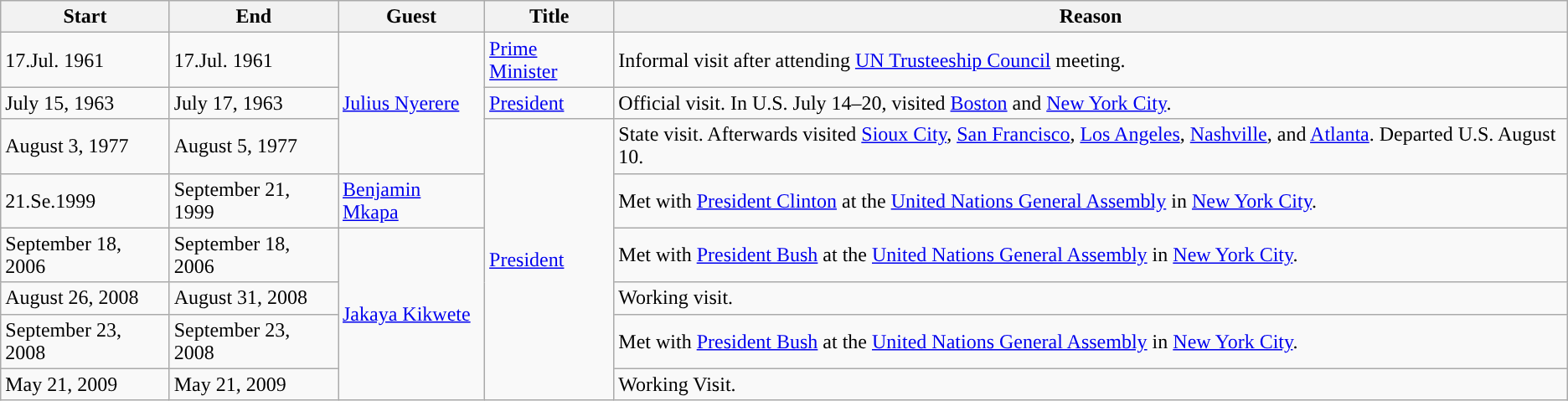<table class="wikitable sortable">
<tr>
<th>Start</th>
<th>End</th>
<th>Guest</th>
<th>Title</th>
<th>Reason</th>
</tr>
<tr>
<td>17.Jul. 1961</td>
<td>17.Jul. 1961</td>
<td rowspan=3><a href='#'>Julius Nyerere</a></td>
<td><a href='#'>Prime Minister</a></td>
<td>Informal visit after attending <a href='#'>UN Trusteeship Council</a> meeting.</td>
</tr>
<tr>
<td>July 15, 1963</td>
<td>July 17, 1963</td>
<td><a href='#'>President</a></td>
<td>Official visit. In U.S. July 14–20, visited <a href='#'>Boston</a> and <a href='#'>New York City</a>.</td>
</tr>
<tr>
<td>August 3, 1977</td>
<td>August 5, 1977</td>
<td rowspan="6"><a href='#'>President</a></td>
<td>State visit. Afterwards visited <a href='#'>Sioux City</a>, <a href='#'>San Francisco</a>, <a href='#'>Los Angeles</a>, <a href='#'>Nashville</a>, and <a href='#'>Atlanta</a>. Departed U.S. August 10.</td>
</tr>
<tr>
<td>21.Se.1999</td>
<td>September 21, 1999</td>
<td><a href='#'>Benjamin Mkapa</a></td>
<td>Met with <a href='#'>President Clinton</a> at the <a href='#'>United Nations General Assembly</a> in <a href='#'>New York City</a>.</td>
</tr>
<tr>
<td>September 18, 2006</td>
<td>September 18, 2006</td>
<td rowspan=4><a href='#'>Jakaya Kikwete</a></td>
<td>Met with <a href='#'>President Bush</a> at the <a href='#'>United Nations General Assembly</a> in <a href='#'>New York City</a>.</td>
</tr>
<tr>
<td>August 26, 2008</td>
<td>August 31, 2008</td>
<td>Working visit.</td>
</tr>
<tr>
<td>September 23, 2008</td>
<td>September 23, 2008</td>
<td>Met with <a href='#'>President Bush</a> at the <a href='#'>United Nations General Assembly</a> in <a href='#'>New York City</a>.</td>
</tr>
<tr>
<td>May 21, 2009</td>
<td>May 21, 2009</td>
<td>Working Visit.</td>
</tr>
</table>
